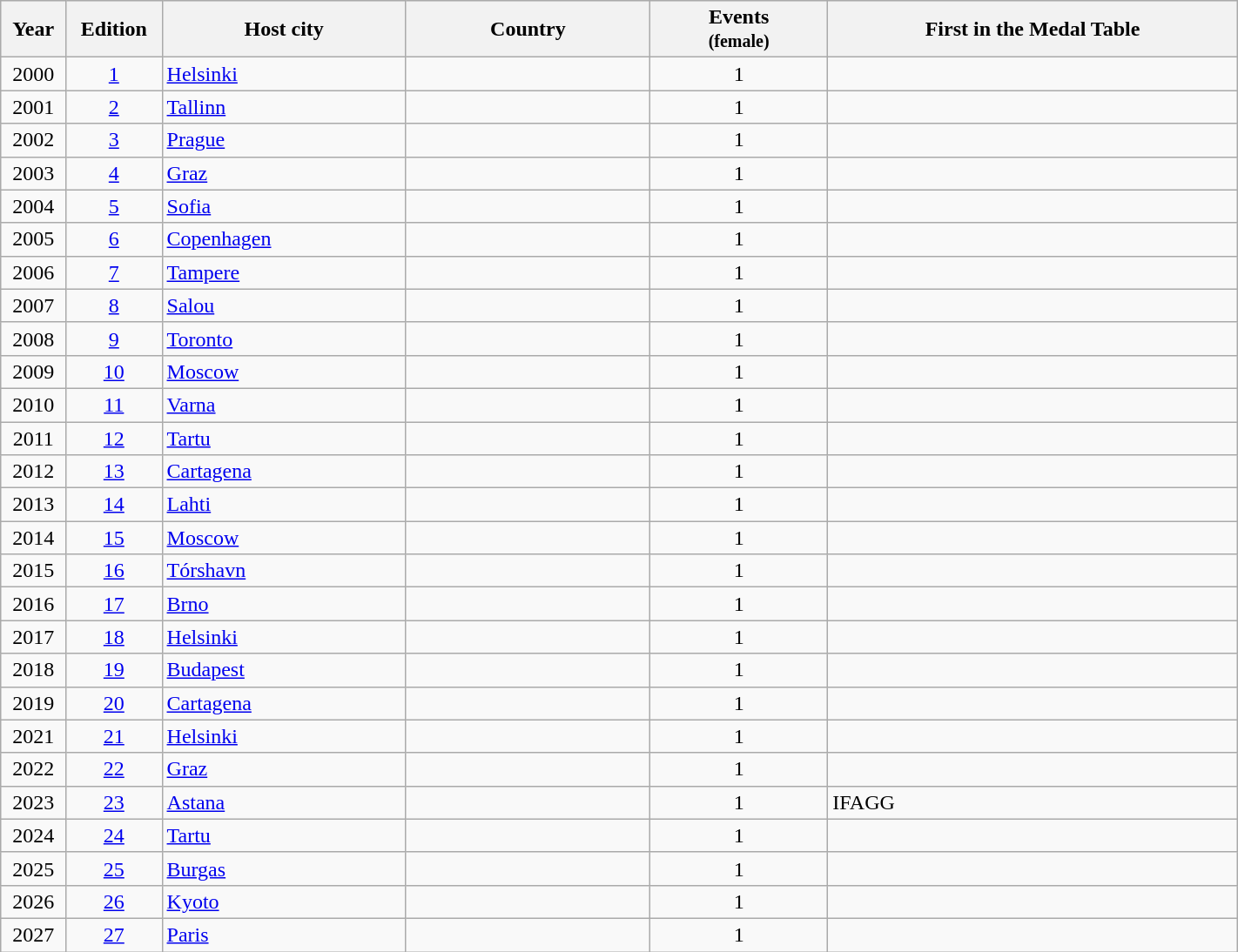<table class="wikitable" style="border-collapse: collapse; width:75%;">
<tr bgcolor="efefef">
<th width=30>Year</th>
<th width=30>Edition</th>
<th width=140>Host city</th>
<th width=140>Country</th>
<th width=100>Events<small><br>(female)</small></th>
<th width=240>First in the Medal Table</th>
</tr>
<tr>
<td align=center>2000</td>
<td align=center><a href='#'>1</a></td>
<td><a href='#'>Helsinki</a></td>
<td></td>
<td align=center>1</td>
<td></td>
</tr>
<tr>
<td align=center>2001</td>
<td align=center><a href='#'>2</a></td>
<td><a href='#'>Tallinn</a></td>
<td></td>
<td align=center>1</td>
<td></td>
</tr>
<tr>
<td align=center>2002</td>
<td align=center><a href='#'>3</a></td>
<td><a href='#'>Prague</a></td>
<td></td>
<td align=center>1</td>
<td></td>
</tr>
<tr>
<td align=center>2003</td>
<td align=center><a href='#'>4</a></td>
<td><a href='#'>Graz</a></td>
<td></td>
<td align=center>1</td>
<td></td>
</tr>
<tr>
<td align=center>2004</td>
<td align=center><a href='#'>5</a></td>
<td><a href='#'>Sofia</a></td>
<td></td>
<td align=center>1</td>
<td></td>
</tr>
<tr>
<td align=center>2005</td>
<td align=center><a href='#'>6</a></td>
<td><a href='#'>Copenhagen</a></td>
<td></td>
<td align=center>1</td>
<td></td>
</tr>
<tr>
<td align=center>2006</td>
<td align=center><a href='#'>7</a></td>
<td><a href='#'>Tampere</a></td>
<td></td>
<td align=center>1</td>
<td></td>
</tr>
<tr>
<td align=center>2007</td>
<td align=center><a href='#'>8</a></td>
<td><a href='#'>Salou</a></td>
<td></td>
<td align=center>1</td>
<td></td>
</tr>
<tr>
<td align=center>2008</td>
<td align=center><a href='#'>9</a></td>
<td><a href='#'>Toronto</a></td>
<td></td>
<td align=center>1</td>
<td></td>
</tr>
<tr>
<td align=center>2009</td>
<td align=center><a href='#'>10</a></td>
<td><a href='#'>Moscow</a></td>
<td></td>
<td align=center>1</td>
<td></td>
</tr>
<tr>
<td align=center>2010</td>
<td align=center><a href='#'>11</a></td>
<td><a href='#'>Varna</a></td>
<td></td>
<td align=center>1</td>
<td></td>
</tr>
<tr>
<td align=center>2011</td>
<td align=center><a href='#'>12</a></td>
<td><a href='#'>Tartu</a></td>
<td></td>
<td align=center>1</td>
<td></td>
</tr>
<tr>
<td align=center>2012</td>
<td align=center><a href='#'>13</a></td>
<td><a href='#'>Cartagena</a></td>
<td></td>
<td align=center>1</td>
<td></td>
</tr>
<tr>
<td align=center>2013</td>
<td align=center><a href='#'>14</a></td>
<td><a href='#'>Lahti</a></td>
<td></td>
<td align=center>1</td>
<td></td>
</tr>
<tr>
<td align=center>2014</td>
<td align=center><a href='#'>15</a></td>
<td><a href='#'>Moscow</a></td>
<td></td>
<td align=center>1</td>
<td></td>
</tr>
<tr>
<td align=center>2015</td>
<td align=center><a href='#'>16</a></td>
<td><a href='#'>Tórshavn</a></td>
<td></td>
<td align=center>1</td>
<td></td>
</tr>
<tr>
<td align=center>2016</td>
<td align=center><a href='#'>17</a></td>
<td><a href='#'>Brno</a></td>
<td></td>
<td align=center>1</td>
<td></td>
</tr>
<tr>
<td align=center>2017</td>
<td align=center><a href='#'>18</a></td>
<td><a href='#'>Helsinki</a></td>
<td></td>
<td align=center>1</td>
<td></td>
</tr>
<tr>
<td align=center>2018</td>
<td align=center><a href='#'>19</a></td>
<td><a href='#'>Budapest</a></td>
<td></td>
<td align=center>1</td>
<td></td>
</tr>
<tr>
<td align=center>2019</td>
<td align=center><a href='#'>20</a></td>
<td><a href='#'>Cartagena</a></td>
<td></td>
<td align=center>1</td>
<td></td>
</tr>
<tr>
<td align=center>2021</td>
<td align=center><a href='#'>21</a></td>
<td><a href='#'>Helsinki</a></td>
<td></td>
<td align=center>1</td>
<td></td>
</tr>
<tr>
<td align=center>2022</td>
<td align=center><a href='#'>22</a></td>
<td><a href='#'>Graz</a></td>
<td></td>
<td align=center>1</td>
<td></td>
</tr>
<tr>
<td align=center>2023</td>
<td align=center><a href='#'>23</a></td>
<td><a href='#'>Astana</a></td>
<td></td>
<td align=center>1</td>
<td>IFAGG</td>
</tr>
<tr>
<td align=center>2024</td>
<td align=center><a href='#'>24</a></td>
<td><a href='#'>Tartu</a></td>
<td></td>
<td align=center>1</td>
<td></td>
</tr>
<tr>
<td align=center>2025</td>
<td align=center><a href='#'>25</a></td>
<td><a href='#'>Burgas</a></td>
<td></td>
<td align=center>1</td>
<td></td>
</tr>
<tr>
<td align=center>2026</td>
<td align=center><a href='#'>26</a></td>
<td><a href='#'>Kyoto</a></td>
<td></td>
<td align=center>1</td>
<td></td>
</tr>
<tr>
<td align=center>2027</td>
<td align=center><a href='#'>27</a></td>
<td><a href='#'>Paris</a></td>
<td></td>
<td align=center>1</td>
<td></td>
</tr>
</table>
